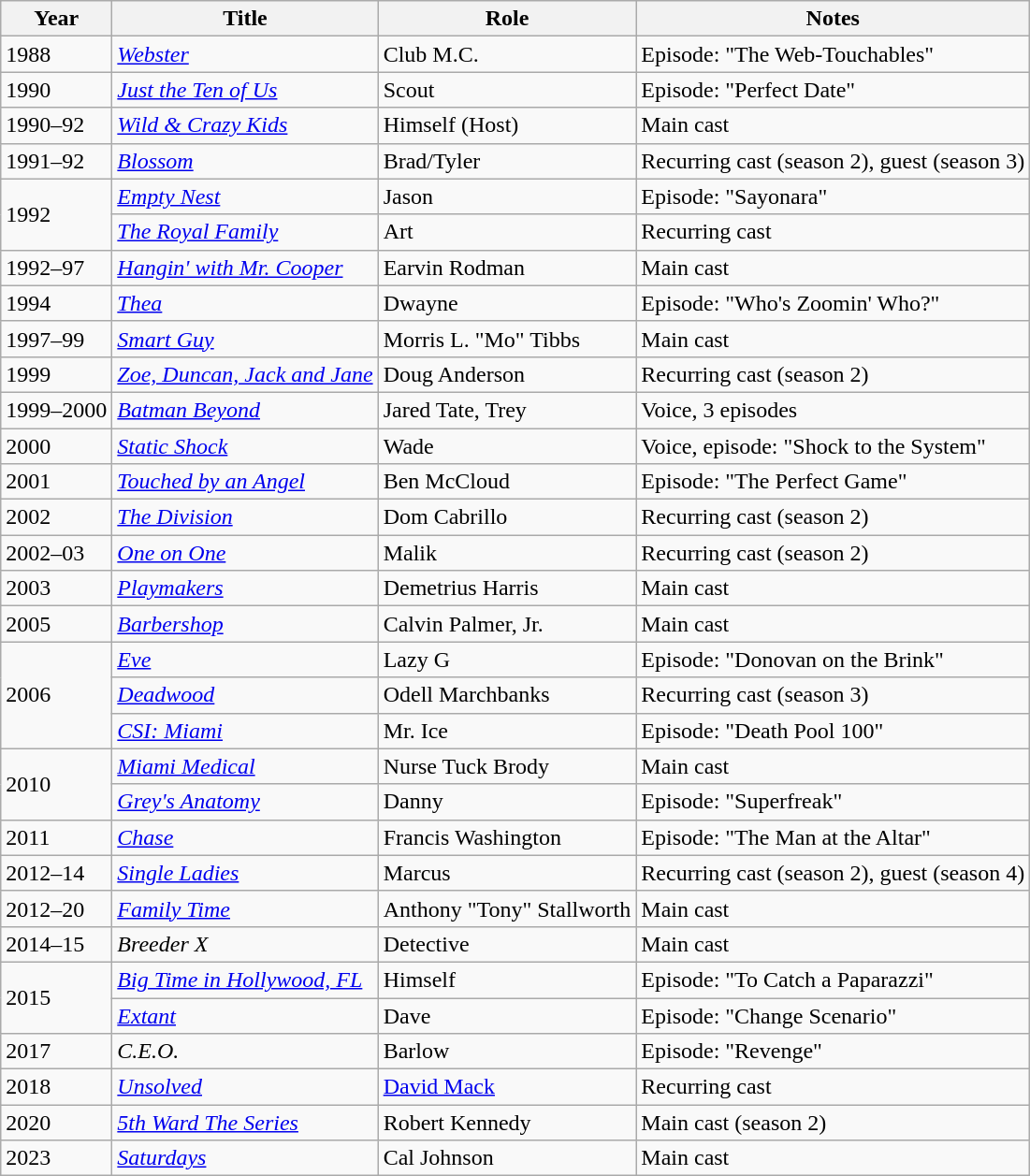<table class="wikitable plainrowheaders sortable" style="margin-right: 0;">
<tr>
<th>Year</th>
<th>Title</th>
<th>Role</th>
<th>Notes</th>
</tr>
<tr>
<td>1988</td>
<td><em><a href='#'>Webster</a></em></td>
<td>Club M.C.</td>
<td>Episode: "The Web-Touchables"</td>
</tr>
<tr>
<td>1990</td>
<td><em><a href='#'>Just the Ten of Us</a></em></td>
<td>Scout</td>
<td>Episode: "Perfect Date"</td>
</tr>
<tr>
<td>1990–92</td>
<td><em><a href='#'>Wild & Crazy Kids</a></em></td>
<td>Himself (Host)</td>
<td>Main cast</td>
</tr>
<tr>
<td>1991–92</td>
<td><em><a href='#'>Blossom</a></em></td>
<td>Brad/Tyler</td>
<td>Recurring cast (season 2), guest (season 3)</td>
</tr>
<tr>
<td rowspan=2>1992</td>
<td><em><a href='#'>Empty Nest</a></em></td>
<td>Jason</td>
<td>Episode: "Sayonara"</td>
</tr>
<tr>
<td><em><a href='#'>The Royal Family</a></em></td>
<td>Art</td>
<td>Recurring cast</td>
</tr>
<tr>
<td>1992–97</td>
<td><em><a href='#'>Hangin' with Mr. Cooper</a></em></td>
<td>Earvin Rodman</td>
<td>Main cast</td>
</tr>
<tr>
<td>1994</td>
<td><em><a href='#'>Thea</a></em></td>
<td>Dwayne</td>
<td>Episode: "Who's Zoomin' Who?"</td>
</tr>
<tr>
<td>1997–99</td>
<td><em><a href='#'>Smart Guy</a></em></td>
<td>Morris L. "Mo" Tibbs</td>
<td>Main cast</td>
</tr>
<tr>
<td>1999</td>
<td><em><a href='#'>Zoe, Duncan, Jack and Jane</a></em></td>
<td>Doug Anderson</td>
<td>Recurring cast (season 2)</td>
</tr>
<tr>
<td>1999–2000</td>
<td><em><a href='#'>Batman Beyond</a></em></td>
<td>Jared Tate, Trey</td>
<td>Voice, 3 episodes</td>
</tr>
<tr>
<td>2000</td>
<td><em><a href='#'>Static Shock</a></em></td>
<td>Wade</td>
<td>Voice, episode: "Shock to the System"</td>
</tr>
<tr>
<td>2001</td>
<td><em><a href='#'>Touched by an Angel</a></em></td>
<td>Ben McCloud</td>
<td>Episode: "The Perfect Game"</td>
</tr>
<tr>
<td>2002</td>
<td><em><a href='#'>The Division</a></em></td>
<td>Dom Cabrillo</td>
<td>Recurring cast (season 2)</td>
</tr>
<tr>
<td>2002–03</td>
<td><em><a href='#'>One on One</a></em></td>
<td>Malik</td>
<td>Recurring cast (season 2)</td>
</tr>
<tr>
<td>2003</td>
<td><em><a href='#'>Playmakers</a></em></td>
<td>Demetrius Harris</td>
<td>Main cast</td>
</tr>
<tr>
<td>2005</td>
<td><em><a href='#'>Barbershop</a></em></td>
<td>Calvin Palmer, Jr.</td>
<td>Main cast</td>
</tr>
<tr>
<td rowspan=3>2006</td>
<td><em><a href='#'>Eve</a></em></td>
<td>Lazy G</td>
<td>Episode: "Donovan on the Brink"</td>
</tr>
<tr>
<td><em><a href='#'>Deadwood</a></em></td>
<td>Odell Marchbanks</td>
<td>Recurring cast (season 3)</td>
</tr>
<tr>
<td><em><a href='#'>CSI: Miami</a></em></td>
<td>Mr. Ice</td>
<td>Episode: "Death Pool 100"</td>
</tr>
<tr>
<td rowspan=2>2010</td>
<td><em><a href='#'>Miami Medical</a></em></td>
<td>Nurse Tuck Brody</td>
<td>Main cast</td>
</tr>
<tr>
<td><em><a href='#'>Grey's Anatomy</a></em></td>
<td>Danny</td>
<td>Episode: "Superfreak"</td>
</tr>
<tr>
<td>2011</td>
<td><em><a href='#'>Chase</a></em></td>
<td>Francis Washington</td>
<td>Episode: "The Man at the Altar"</td>
</tr>
<tr>
<td>2012–14</td>
<td><em><a href='#'>Single Ladies</a></em></td>
<td>Marcus</td>
<td>Recurring cast (season 2), guest (season 4)</td>
</tr>
<tr>
<td>2012–20</td>
<td><em><a href='#'>Family Time</a></em></td>
<td>Anthony "Tony" Stallworth</td>
<td>Main cast</td>
</tr>
<tr>
<td>2014–15</td>
<td><em>Breeder X</em></td>
<td>Detective</td>
<td>Main cast</td>
</tr>
<tr>
<td rowspan=2>2015</td>
<td><em><a href='#'>Big Time in Hollywood, FL</a></em></td>
<td>Himself</td>
<td>Episode: "To Catch a Paparazzi"</td>
</tr>
<tr>
<td><em><a href='#'>Extant</a></em></td>
<td>Dave</td>
<td>Episode: "Change Scenario"</td>
</tr>
<tr>
<td>2017</td>
<td><em>C.E.O.</em></td>
<td>Barlow</td>
<td>Episode: "Revenge"</td>
</tr>
<tr>
<td>2018</td>
<td><em><a href='#'>Unsolved</a></em></td>
<td><a href='#'>David Mack</a></td>
<td>Recurring cast</td>
</tr>
<tr>
<td>2020</td>
<td><em><a href='#'>5th Ward The Series</a></em></td>
<td>Robert Kennedy</td>
<td>Main cast (season 2)</td>
</tr>
<tr>
<td>2023</td>
<td><em><a href='#'>Saturdays</a></em></td>
<td>Cal Johnson</td>
<td>Main cast</td>
</tr>
</table>
